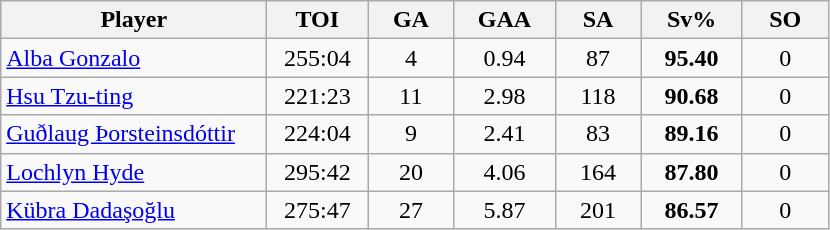<table class="wikitable sortable" style="text-align:center;">
<tr>
<th style="width:170px;">Player</th>
<th style="width:60px;">TOI</th>
<th style="width:50px;">GA</th>
<th style="width:60px;">GAA</th>
<th style="width:50px;">SA</th>
<th style="width:60px;">Sv%</th>
<th style="width:50px;">SO</th>
</tr>
<tr>
<td style="text-align:left;"> <a href='#'>Alba Gonzalo</a></td>
<td>255:04</td>
<td>4</td>
<td>0.94</td>
<td>87</td>
<td><strong>95.40</strong></td>
<td>0</td>
</tr>
<tr>
<td style="text-align:left;"> <a href='#'>Hsu Tzu-ting</a></td>
<td>221:23</td>
<td>11</td>
<td>2.98</td>
<td>118</td>
<td><strong>90.68</strong></td>
<td>0</td>
</tr>
<tr>
<td style="text-align:left;"> <a href='#'>Guðlaug Þorsteinsdóttir</a></td>
<td>224:04</td>
<td>9</td>
<td>2.41</td>
<td>83</td>
<td><strong>89.16</strong></td>
<td>0</td>
</tr>
<tr>
<td style="text-align:left;"> <a href='#'>Lochlyn Hyde</a></td>
<td>295:42</td>
<td>20</td>
<td>4.06</td>
<td>164</td>
<td><strong>87.80</strong></td>
<td>0</td>
</tr>
<tr>
<td style="text-align:left;"> <a href='#'>Kübra Dadaşoğlu</a></td>
<td>275:47</td>
<td>27</td>
<td>5.87</td>
<td>201</td>
<td><strong>86.57</strong></td>
<td>0</td>
</tr>
</table>
